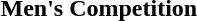<table>
<tr>
<td><strong>Men's Competition</strong></td>
<td></td>
<td></td>
<td></td>
</tr>
<tr>
</tr>
</table>
